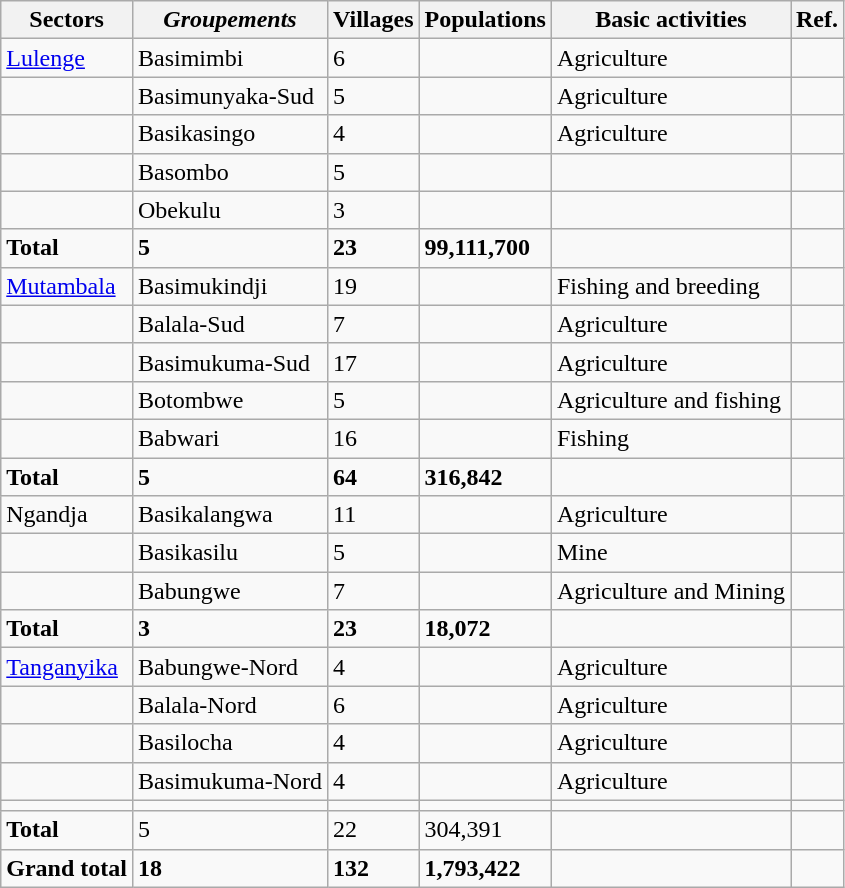<table class="wikitable">
<tr>
<th align="left" valign="top">Sectors</th>
<th align="left" valign="top"><em>Groupements</em></th>
<th align="left" valign="top">Villages</th>
<th align="left" valign="top">Populations</th>
<th align="left" valign="top">Basic activities</th>
<th>Ref.</th>
</tr>
<tr>
<td align="left" valign="top"><a href='#'>Lulenge</a></td>
<td align="left" valign="top">Basimimbi</td>
<td align="left" valign="top">6</td>
<td align="left" valign="top"></td>
<td align="left" valign="top">Agriculture</td>
<td></td>
</tr>
<tr>
<td align="left" valign="top"></td>
<td align="left" valign="top">Basimunyaka-Sud</td>
<td align="left" valign="top">5</td>
<td align="left" valign="top"></td>
<td align="left" valign="top">Agriculture</td>
<td></td>
</tr>
<tr>
<td align="left" valign="top"></td>
<td align="left" valign="top">Basikasingo</td>
<td align="left" valign="top">4</td>
<td align="left" valign="top"></td>
<td align="left" valign="top">Agriculture</td>
<td></td>
</tr>
<tr>
<td align="left" valign="top"></td>
<td align="left" valign="top">Basombo</td>
<td align="left" valign="top">5</td>
<td align="left" valign="top"></td>
<td align="left" valign="top"></td>
<td></td>
</tr>
<tr>
<td align="left" valign="top"></td>
<td align="left" valign="top">Obekulu</td>
<td align="left" valign="top">3</td>
<td align="left" valign="top"></td>
<td align="left" valign="top"></td>
<td></td>
</tr>
<tr>
<td align="left" valign="top"><strong>Total</strong></td>
<td align="left" valign="top"><strong>5</strong></td>
<td align="left" valign="top"><strong>23</strong></td>
<td align="left" valign="top"><strong>99,111,700</strong></td>
<td align="left" valign="top"></td>
<td></td>
</tr>
<tr>
<td align="left" valign="top"><a href='#'>Mutambala</a></td>
<td align="left" valign="top">Basimukindji</td>
<td align="left" valign="top">19</td>
<td align="left" valign="top"></td>
<td align="left" valign="top">Fishing and breeding</td>
<td></td>
</tr>
<tr>
<td align="left" valign="top"></td>
<td align="left" valign="top">Balala-Sud</td>
<td align="left" valign="top">7</td>
<td align="left" valign="top"></td>
<td align="left" valign="top">Agriculture</td>
<td></td>
</tr>
<tr>
<td align="left" valign="top"></td>
<td align="left" valign="top">Basimukuma-Sud</td>
<td align="left" valign="top">17</td>
<td align="left" valign="top"></td>
<td align="left" valign="top">Agriculture</td>
<td></td>
</tr>
<tr>
<td align="left" valign="top"></td>
<td align="left" valign="top">Botombwe</td>
<td align="left" valign="top">5</td>
<td align="left" valign="top"></td>
<td align="left" valign="top">Agriculture and fishing</td>
<td></td>
</tr>
<tr>
<td align="left" valign="top"></td>
<td align="left" valign="top">Babwari</td>
<td align="left" valign="top">16</td>
<td align="left" valign="top"></td>
<td align="left" valign="top">Fishing</td>
<td></td>
</tr>
<tr>
<td align="left" valign="top"><strong>Total</strong></td>
<td align="left" valign="top"><strong>5</strong></td>
<td align="left" valign="top"><strong>64</strong></td>
<td align="left" valign="top"><strong>316,842</strong></td>
<td align="left" valign="top"></td>
<td></td>
</tr>
<tr>
<td align="left" valign="top">Ngandja</td>
<td align="left" valign="top">Basikalangwa</td>
<td align="left" valign="top">11</td>
<td align="left" valign="top"></td>
<td align="left" valign="top">Agriculture</td>
<td></td>
</tr>
<tr>
<td align="left" valign="top"></td>
<td align="left" valign="top">Basikasilu</td>
<td align="left" valign="top">5</td>
<td align="left" valign="top"></td>
<td align="left" valign="top">Mine</td>
<td></td>
</tr>
<tr>
<td align="left" valign="top"></td>
<td align="left" valign="top">Babungwe</td>
<td align="left" valign="top">7</td>
<td align="left" valign="top"></td>
<td align="left" valign="top">Agriculture and Mining</td>
<td></td>
</tr>
<tr>
<td align="left" valign="top"><strong>Total</strong></td>
<td align="left" valign="top"><strong>3</strong></td>
<td align="left" valign="top"><strong>23</strong></td>
<td align="left" valign="top"><strong>18,072</strong></td>
<td align="left" valign="top"></td>
<td></td>
</tr>
<tr>
<td align="left" valign="top"><a href='#'>Tanganyika</a></td>
<td align="left" valign="top">Babungwe-Nord</td>
<td align="left" valign="top">4</td>
<td align="left" valign="top"></td>
<td align="left" valign="top">Agriculture</td>
<td></td>
</tr>
<tr>
<td align="left" valign="top"></td>
<td align="left" valign="top">Balala-Nord</td>
<td align="left" valign="top">6</td>
<td align="left" valign="top"></td>
<td align="left" valign="top">Agriculture</td>
<td></td>
</tr>
<tr>
<td align="left" valign="top"></td>
<td align="left" valign="top">Basilocha</td>
<td align="left" valign="top">4</td>
<td align="left" valign="top"></td>
<td align="left" valign="top">Agriculture</td>
<td></td>
</tr>
<tr>
<td align="left" valign="top"></td>
<td align="left" valign="top">Basimukuma-Nord</td>
<td align="left" valign="top">4</td>
<td align="left" valign="top"></td>
<td align="left" valign="top">Agriculture</td>
<td></td>
</tr>
<tr>
<td align="left" valign="top"></td>
<td align="left" valign="top"></td>
<td align="left" valign="top"></td>
<td align="left" valign="top"></td>
<td align="left" valign="top"></td>
<td></td>
</tr>
<tr>
<td align="left" valign="top"><strong>Total</strong></td>
<td align="left" valign="top">5</td>
<td align="left" valign="top">22</td>
<td align="left" valign="top">304,391</td>
<td align="left" valign="top"></td>
<td></td>
</tr>
<tr>
<td rowspan="2" align="left" valign="top"><strong>Grand total</strong></td>
<td rowspan="2" align="left" valign="top"><strong>18</strong></td>
<td rowspan="2" align="left" valign="top"><strong>132</strong></td>
<td rowspan="2" align="left" valign="top"><strong>1,793,422</strong></td>
<td rowspan="2" align="left" valign="top"></td>
<td></td>
</tr>
</table>
